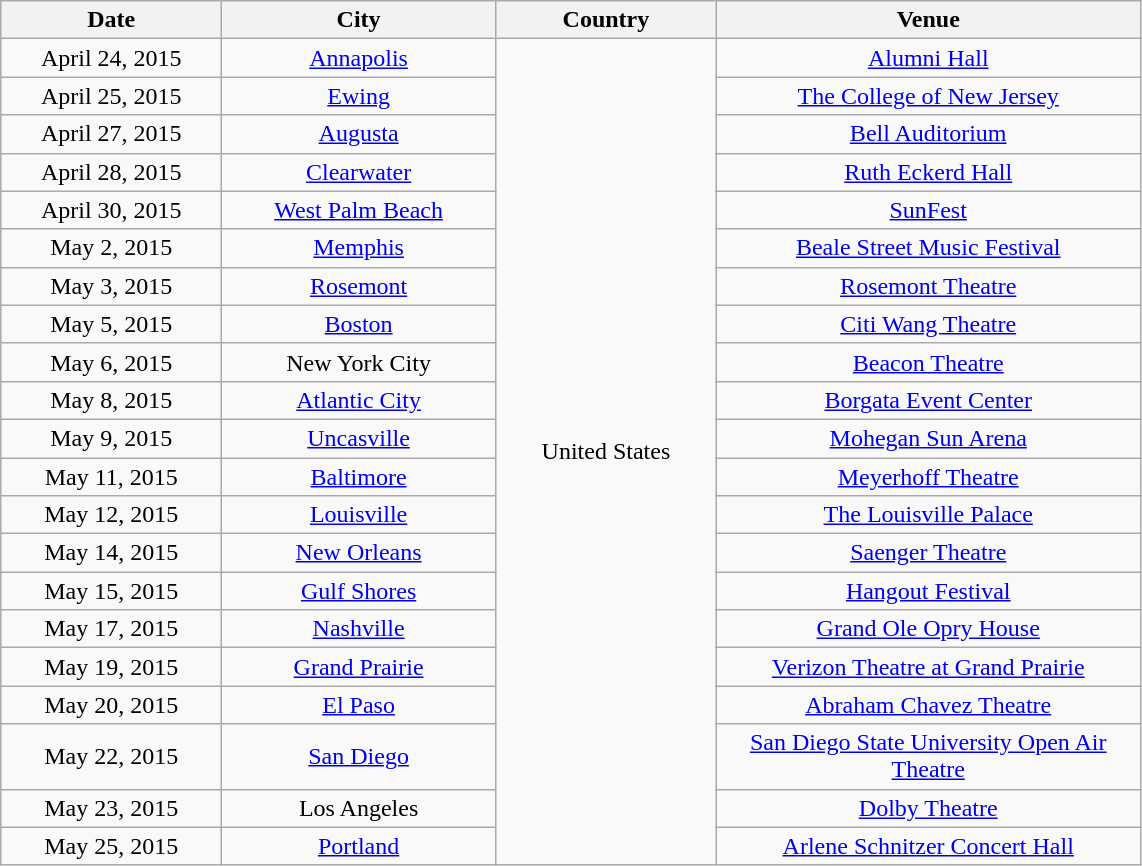<table class="wikitable" style="text-align:center;">
<tr>
<th style="width:140px;">Date</th>
<th style="width:175px;">City</th>
<th style="width:140px;">Country</th>
<th style="width:275px;">Venue</th>
</tr>
<tr>
<td>April 24, 2015</td>
<td><a href='#'>Annapolis</a></td>
<td rowspan="21">United States</td>
<td><a href='#'>Alumni Hall</a></td>
</tr>
<tr>
<td>April 25, 2015</td>
<td><a href='#'>Ewing</a></td>
<td><a href='#'>The College of New Jersey</a></td>
</tr>
<tr>
<td>April 27, 2015</td>
<td><a href='#'>Augusta</a></td>
<td><a href='#'>Bell Auditorium</a></td>
</tr>
<tr>
<td>April 28, 2015</td>
<td><a href='#'>Clearwater</a></td>
<td><a href='#'>Ruth Eckerd Hall</a></td>
</tr>
<tr>
<td>April 30, 2015</td>
<td><a href='#'>West Palm Beach</a></td>
<td><a href='#'>SunFest</a> </td>
</tr>
<tr>
<td>May 2, 2015</td>
<td><a href='#'>Memphis</a></td>
<td><a href='#'>Beale Street Music Festival</a> </td>
</tr>
<tr>
<td>May 3, 2015</td>
<td><a href='#'>Rosemont</a></td>
<td><a href='#'>Rosemont Theatre</a></td>
</tr>
<tr>
<td>May 5, 2015</td>
<td><a href='#'>Boston</a></td>
<td><a href='#'>Citi Wang Theatre</a></td>
</tr>
<tr>
<td>May 6, 2015</td>
<td>New York City</td>
<td><a href='#'>Beacon Theatre</a></td>
</tr>
<tr>
<td>May 8, 2015</td>
<td><a href='#'>Atlantic City</a></td>
<td><a href='#'>Borgata Event Center</a></td>
</tr>
<tr>
<td>May 9, 2015</td>
<td><a href='#'>Uncasville</a></td>
<td><a href='#'>Mohegan Sun Arena</a></td>
</tr>
<tr>
<td>May 11, 2015</td>
<td><a href='#'>Baltimore</a></td>
<td><a href='#'>Meyerhoff Theatre</a></td>
</tr>
<tr>
<td>May 12, 2015</td>
<td><a href='#'>Louisville</a></td>
<td><a href='#'>The Louisville Palace</a></td>
</tr>
<tr>
<td>May 14, 2015</td>
<td><a href='#'>New Orleans</a></td>
<td><a href='#'>Saenger Theatre</a></td>
</tr>
<tr>
<td>May 15, 2015</td>
<td><a href='#'>Gulf Shores</a></td>
<td><a href='#'>Hangout Festival</a> </td>
</tr>
<tr>
<td>May 17, 2015</td>
<td><a href='#'>Nashville</a></td>
<td><a href='#'>Grand Ole Opry House</a></td>
</tr>
<tr>
<td>May 19, 2015</td>
<td><a href='#'>Grand Prairie</a></td>
<td><a href='#'>Verizon Theatre at Grand Prairie</a></td>
</tr>
<tr>
<td>May 20, 2015</td>
<td><a href='#'>El Paso</a></td>
<td><a href='#'>Abraham Chavez Theatre</a></td>
</tr>
<tr>
<td>May 22, 2015</td>
<td><a href='#'>San Diego</a></td>
<td><a href='#'>San Diego State University Open Air Theatre</a></td>
</tr>
<tr>
<td>May 23, 2015</td>
<td>Los Angeles</td>
<td><a href='#'>Dolby Theatre</a></td>
</tr>
<tr>
<td>May 25, 2015</td>
<td><a href='#'>Portland</a></td>
<td><a href='#'>Arlene Schnitzer Concert Hall</a></td>
</tr>
</table>
